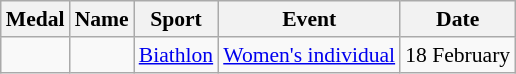<table class="wikitable sortable" style="font-size:90%">
<tr>
<th>Medal</th>
<th>Name</th>
<th>Sport</th>
<th>Event</th>
<th>Date</th>
</tr>
<tr>
<td></td>
<td></td>
<td><a href='#'>Biathlon</a></td>
<td><a href='#'>Women's individual</a></td>
<td>18 February</td>
</tr>
</table>
